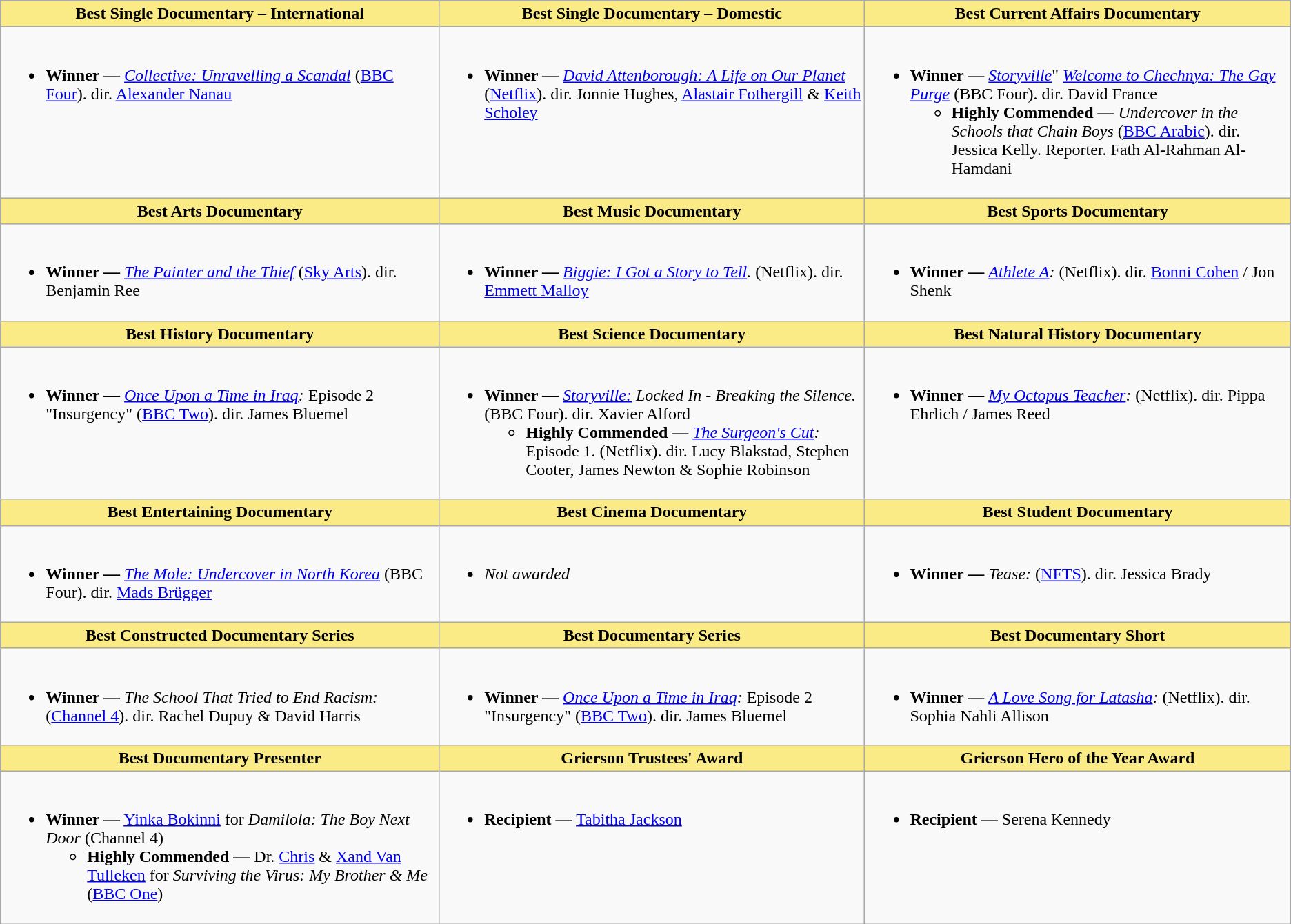<table class="wikitable" style="font-size:100%">
<tr>
<th style="background:#FAEB86;" width="34%">Best Single Documentary – International</th>
<th style="background:#FAEB86;" width="33%">Best Single Documentary – Domestic</th>
<th style="background:#FAEB86;" width="33%">Best Current Affairs Documentary</th>
</tr>
<tr>
<td style="vertical-align:top"><br><ul><li><strong>Winner —</strong> <em><a href='#'>Collective: Unravelling a Scandal</a></em> (<a href='#'>BBC Four</a>). dir. <a href='#'>Alexander Nanau</a></li></ul></td>
<td style="vertical-align:top"><br><ul><li><strong>Winner —</strong> <em><a href='#'>David Attenborough: A Life on Our Planet</a></em> (<a href='#'>Netflix</a>). dir. Jonnie Hughes, <a href='#'>Alastair Fothergill</a> & <a href='#'>Keith Scholey</a></li></ul></td>
<td style="vertical-align:top"><br><ul><li><strong>Winner —</strong> <em><a href='#'>Storyville</a></em>" <em><a href='#'>Welcome to Chechnya: The Gay Purge</a></em> (BBC Four). dir. David France<ul><li><strong>Highly Commended —</strong> <em>Undercover in the Schools that Chain Boys</em> (<a href='#'>BBC Arabic</a>). dir. Jessica Kelly. Reporter. Fath Al-Rahman Al-Hamdani</li></ul></li></ul></td>
</tr>
<tr>
<th style="background:#FAEB86;" width="34%">Best Arts Documentary</th>
<th style="background:#FAEB86;" width="33%">Best Music Documentary</th>
<th style="background:#FAEB86;" width="33%">Best Sports Documentary</th>
</tr>
<tr>
<td style="vertical-align:top"><br><ul><li><strong>Winner —</strong> <em><a href='#'>The Painter and the Thief</a></em> (<a href='#'>Sky Arts</a>). dir. Benjamin Ree</li></ul></td>
<td style="vertical-align:top"><br><ul><li><strong>Winner —</strong> <em><a href='#'>Biggie: I Got a Story to Tell</a>.</em> (Netflix). dir. <a href='#'>Emmett Malloy</a></li></ul></td>
<td style="vertical-align:top"><br><ul><li><strong>Winner —</strong> <em><a href='#'>Athlete A</a>:</em> (Netflix). dir. <a href='#'>Bonni Cohen</a> / Jon Shenk</li></ul></td>
</tr>
<tr>
<th style="background:#FAEB86;" width="34%">Best History Documentary</th>
<th style="background:#FAEB86;" width="33%">Best Science Documentary</th>
<th style="background:#FAEB86;" width="33%">Best Natural History Documentary</th>
</tr>
<tr>
<td style="vertical-align:top"><br><ul><li><strong>Winner —</strong> <em><a href='#'>Once Upon a Time in Iraq</a>:</em> Episode 2 "Insurgency" (<a href='#'>BBC Two</a>). dir. James Bluemel</li></ul></td>
<td style="vertical-align:top"><br><ul><li><strong>Winner —</strong>  <em><a href='#'>Storyville:</a></em> <em>Locked In - Breaking the Silence.</em> (BBC Four). dir. Xavier Alford<ul><li><strong>Highly Commended —</strong> <em><a href='#'>The Surgeon's Cut</a>:</em> Episode 1. (Netflix). dir. Lucy Blakstad, Stephen Cooter, James Newton & Sophie Robinson</li></ul></li></ul></td>
<td style="vertical-align:top"><br><ul><li><strong>Winner —</strong> <em><a href='#'>My Octopus Teacher</a>:</em> (Netflix). dir. Pippa Ehrlich / James Reed</li></ul></td>
</tr>
<tr>
<th style="background:#FAEB86;" width="34%">Best Entertaining Documentary</th>
<th style="background:#FAEB86;" width="33%">Best Cinema Documentary</th>
<th style="background:#FAEB86;" width="33%">Best Student Documentary</th>
</tr>
<tr>
<td style="vertical-align:top"><br><ul><li><strong>Winner —</strong> <em><a href='#'>The Mole: Undercover in North Korea</a></em> (BBC Four). dir. <a href='#'>Mads Brügger</a></li></ul></td>
<td style="vertical-align:top"><br><ul><li><em>Not awarded</em></li></ul></td>
<td style="vertical-align:top"><br><ul><li><strong>Winner —</strong> <em>Tease:</em> (<a href='#'>NFTS</a>). dir. Jessica Brady</li></ul></td>
</tr>
<tr>
<th style="background:#FAEB86;" width="34%">Best Constructed Documentary Series</th>
<th style="background:#FAEB86;" width="33%">Best Documentary Series</th>
<th style="background:#FAEB86;" width="33%">Best Documentary Short</th>
</tr>
<tr>
<td style="vertical-align:top"><br><ul><li><strong>Winner —</strong> <em>The School That Tried to End Racism:</em> (<a href='#'>Channel 4</a>). dir. Rachel Dupuy & David Harris</li></ul></td>
<td style="vertical-align:top"><br><ul><li><strong>Winner —</strong> <em><a href='#'>Once Upon a Time in Iraq</a>:</em> Episode 2 "Insurgency" (<a href='#'>BBC Two</a>). dir. James Bluemel</li></ul></td>
<td style="vertical-align:top"><br><ul><li><strong>Winner —</strong> <em><a href='#'>A Love Song for Latasha</a>:</em> (Netflix). dir. Sophia Nahli Allison</li></ul></td>
</tr>
<tr>
<th style="background:#FAEB86;" width="34%">Best Documentary Presenter</th>
<th style="background:#FAEB86;" width="33%">Grierson Trustees' Award</th>
<th style="background:#FAEB86;" width="33%">Grierson Hero of the Year Award</th>
</tr>
<tr>
<td style="vertical-align:top"><br><ul><li><strong>Winner —</strong> <a href='#'>Yinka Bokinni</a> for <em>Damilola: The Boy Next Door</em> (Channel 4)<ul><li><strong>Highly Commended —</strong> Dr. <a href='#'>Chris</a> &  <a href='#'>Xand Van Tulleken</a> for <em>Surviving the Virus: My Brother & Me</em> (<a href='#'>BBC One</a>)</li></ul></li></ul></td>
<td style="vertical-align:top"><br><ul><li><strong>Recipient —</strong> <a href='#'>Tabitha Jackson</a></li></ul></td>
<td style="vertical-align:top"><br><ul><li><strong>Recipient —</strong> Serena Kennedy</li></ul></td>
</tr>
</table>
